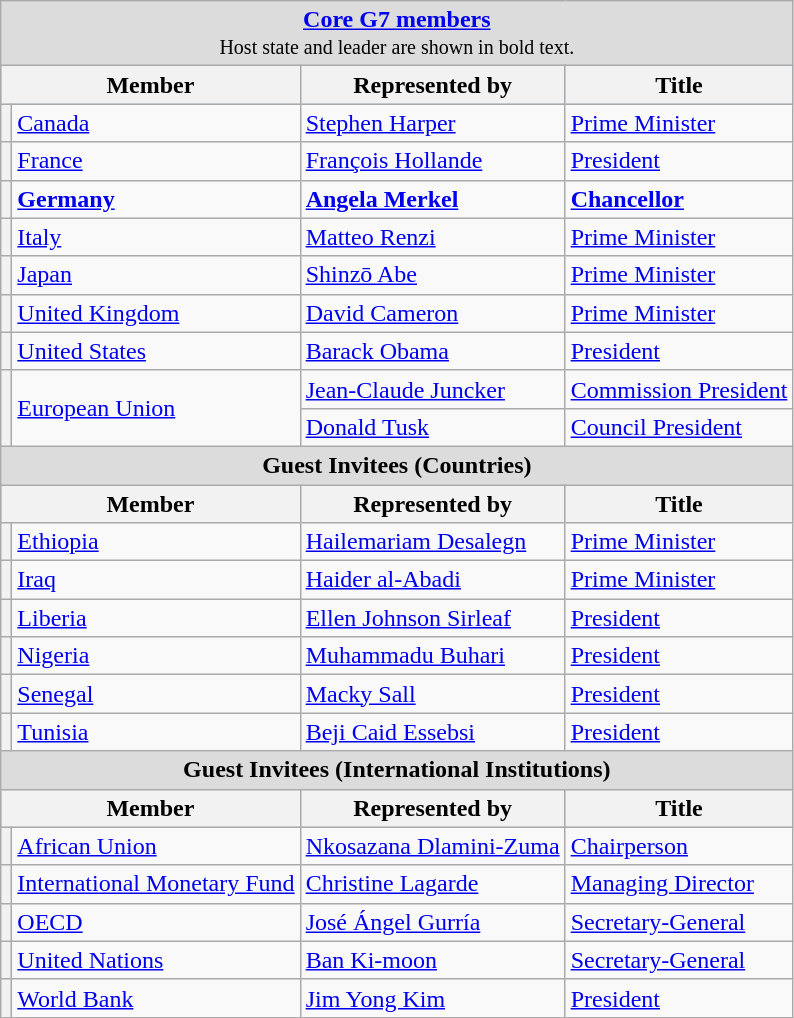<table class="wikitable">
<tr>
<td colspan="4" style="text-align: center; background:Gainsboro"><strong><a href='#'>Core G7 members</a></strong><br><small>Host state and leader are shown in bold text.</small></td>
</tr>
<tr style="background:LightSteelBlue; text-align:center;">
<th colspan=2>Member</th>
<th>Represented by</th>
<th>Title</th>
</tr>
<tr>
<th></th>
<td><a href='#'>Canada</a></td>
<td><a href='#'>Stephen Harper</a></td>
<td><a href='#'>Prime Minister</a></td>
</tr>
<tr>
<th></th>
<td><a href='#'>France</a></td>
<td><a href='#'>François Hollande</a></td>
<td><a href='#'>President</a></td>
</tr>
<tr>
<th></th>
<td><strong><a href='#'>Germany</a></strong></td>
<td><strong><a href='#'>Angela Merkel</a></strong></td>
<td><strong><a href='#'>Chancellor</a></strong></td>
</tr>
<tr>
<th></th>
<td><a href='#'>Italy</a></td>
<td><a href='#'>Matteo Renzi</a></td>
<td><a href='#'>Prime Minister</a></td>
</tr>
<tr>
<th></th>
<td><a href='#'>Japan</a></td>
<td><a href='#'>Shinzō Abe</a></td>
<td><a href='#'>Prime Minister</a></td>
</tr>
<tr>
<th></th>
<td><a href='#'>United Kingdom</a></td>
<td><a href='#'>David Cameron</a></td>
<td><a href='#'>Prime Minister</a></td>
</tr>
<tr>
<th></th>
<td><a href='#'>United States</a></td>
<td><a href='#'>Barack Obama</a></td>
<td><a href='#'>President</a></td>
</tr>
<tr>
<th rowspan="2"></th>
<td rowspan="2"><a href='#'>European Union</a></td>
<td><a href='#'>Jean-Claude Juncker</a></td>
<td><a href='#'>Commission President</a></td>
</tr>
<tr>
<td><a href='#'>Donald Tusk</a></td>
<td><a href='#'>Council President</a></td>
</tr>
<tr>
<td colspan="4" style="text-align: center; background:Gainsboro"><strong>Guest Invitees (Countries)</strong><br></td>
</tr>
<tr style="background:LightSteelBlue; text-align:center;">
<th colspan=2>Member</th>
<th>Represented by</th>
<th>Title</th>
</tr>
<tr>
<th></th>
<td><a href='#'>Ethiopia</a></td>
<td><a href='#'>Hailemariam Desalegn</a></td>
<td><a href='#'>Prime Minister</a></td>
</tr>
<tr>
<th></th>
<td><a href='#'>Iraq</a></td>
<td><a href='#'>Haider al-Abadi</a></td>
<td><a href='#'>Prime Minister</a></td>
</tr>
<tr>
<th></th>
<td><a href='#'>Liberia</a></td>
<td><a href='#'>Ellen Johnson Sirleaf</a></td>
<td><a href='#'>President</a></td>
</tr>
<tr>
<th></th>
<td><a href='#'>Nigeria</a></td>
<td><a href='#'>Muhammadu Buhari</a></td>
<td><a href='#'>President</a></td>
</tr>
<tr>
<th></th>
<td><a href='#'>Senegal</a></td>
<td><a href='#'>Macky Sall</a></td>
<td><a href='#'>President</a></td>
</tr>
<tr>
<th></th>
<td><a href='#'>Tunisia</a></td>
<td><a href='#'>Beji Caid Essebsi</a></td>
<td><a href='#'>President</a></td>
</tr>
<tr>
<td colspan="4" style="text-align: center; background:Gainsboro"><strong>Guest Invitees (International Institutions)</strong><br></td>
</tr>
<tr style="background:LightSteelBlue; text-align:center;">
<th colspan=2>Member</th>
<th>Represented by</th>
<th>Title</th>
</tr>
<tr>
<th></th>
<td><a href='#'>African Union</a></td>
<td><a href='#'>Nkosazana Dlamini-Zuma</a></td>
<td><a href='#'>Chairperson</a></td>
</tr>
<tr>
<th></th>
<td><a href='#'>International Monetary Fund</a></td>
<td><a href='#'>Christine Lagarde</a></td>
<td><a href='#'>Managing Director</a></td>
</tr>
<tr>
<th></th>
<td><a href='#'>OECD</a></td>
<td><a href='#'>José Ángel Gurría</a></td>
<td><a href='#'>Secretary-General</a></td>
</tr>
<tr>
<th></th>
<td><a href='#'>United Nations</a></td>
<td><a href='#'>Ban Ki-moon</a></td>
<td><a href='#'>Secretary-General</a></td>
</tr>
<tr>
<th></th>
<td><a href='#'>World Bank</a></td>
<td><a href='#'>Jim Yong Kim</a></td>
<td><a href='#'>President</a></td>
</tr>
</table>
